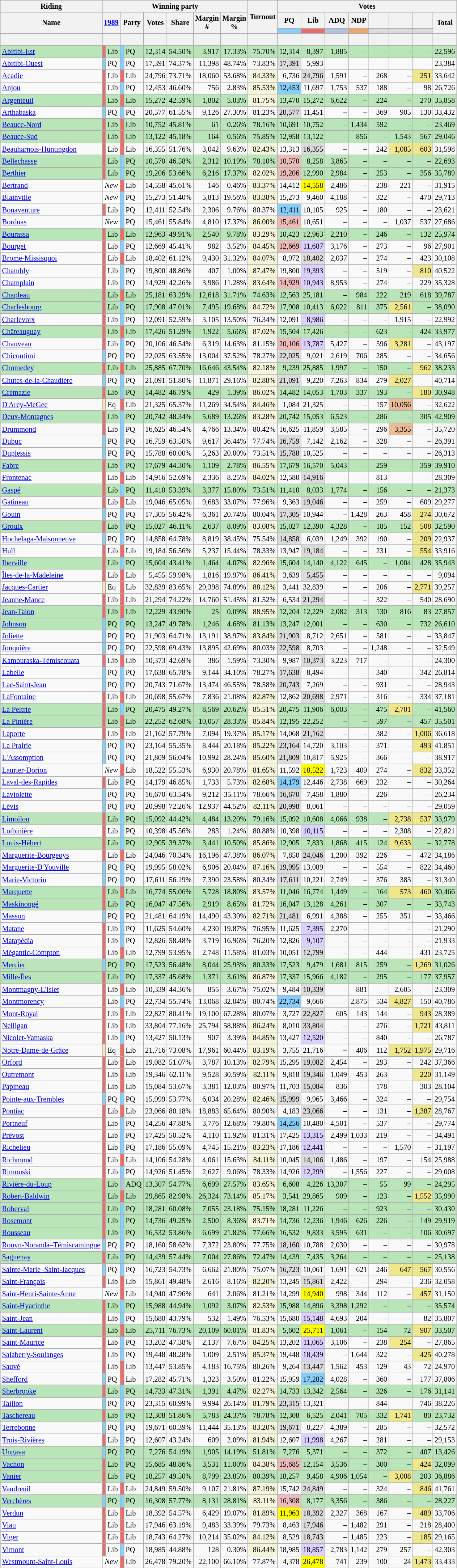<table class="wikitable sortable mw-collapsible" style="text-align:right; font-size:85%">
<tr>
<th scope="col">Riding</th>
<th scope="col" colspan="8">Winning party</th>
<th rowspan="3" scope="col">Turnout<br></th>
<th scope="col" colspan="8">Votes</th>
</tr>
<tr>
<th rowspan="2" scope="col">Name</th>
<th colspan="2" rowspan="2" scope="col"><strong><a href='#'>1989</a></strong></th>
<th colspan="2" rowspan="2" scope="col">Party</th>
<th rowspan="2" scope="col">Votes</th>
<th rowspan="2" scope="col">Share</th>
<th rowspan="2" scope="col">Margin<br>#</th>
<th rowspan="2" scope="col">Margin<br>%</th>
<th scope="col">PQ</th>
<th scope="col">Lib</th>
<th scope="col">ADQ</th>
<th scope="col">NDP</th>
<th scope="col"></th>
<th scope="col"></th>
<th scope="col"></th>
<th rowspan="2" scope="col">Total</th>
</tr>
<tr>
<th scope="col" style="background-color:#87CEFA;"></th>
<th scope="col" style="background-color:#EA6D6A;"></th>
<th scope="col" style="background-color:#B0C4DE;"></th>
<th scope="col" style="background-color:#F4A460;"></th>
<th scope="col" style="background-color:#DCDCDC;"></th>
<th scope="col" style="background-color:#DCDCDC;"></th>
<th scope="col" style="background-color:#DCDCDC;"></th>
</tr>
<tr>
<th> </th>
<th colspan="2"></th>
<th colspan="2"></th>
<th></th>
<th></th>
<th></th>
<th></th>
<th></th>
<th></th>
<th></th>
<th></th>
<th></th>
<th></th>
<th></th>
<th></th>
<th></th>
</tr>
<tr style="background-color:#B9E5B9;">
<td style="text-align:left"><a href='#'>Abitibi-Est</a></td>
<td style="background-color:#EA6D6A;"></td>
<td style="text-align:left;">Lib</td>
<td style="background-color:#87CEFA;"></td>
<td style="text-align:left;">PQ</td>
<td>12,314</td>
<td>54.50%</td>
<td>3,917</td>
<td>17.33%</td>
<td>75.70%</td>
<td>12,314</td>
<td>8,397</td>
<td>1,885</td>
<td>–</td>
<td>–</td>
<td>–</td>
<td>–</td>
<td>22,596</td>
</tr>
<tr>
<td style="text-align:left"><a href='#'>Abitibi-Ouest</a></td>
<td style="background-color:#87CEFA;"></td>
<td style="text-align:left;">PQ</td>
<td style="background-color:#87CEFA;"></td>
<td style="text-align:left;">PQ</td>
<td>17,391</td>
<td>74.37%</td>
<td>11,398</td>
<td>48.74%</td>
<td>73.83%</td>
<td style="background-color:#DCDCDC;">17,391</td>
<td>5,993</td>
<td>–</td>
<td>–</td>
<td>–</td>
<td>–</td>
<td>–</td>
<td>23,384</td>
</tr>
<tr>
<td style="text-align:left"><a href='#'>Acadie</a></td>
<td style="background-color:#EA6D6A;"></td>
<td style="text-align:left;">Lib</td>
<td style="background-color:#EA6D6A;"></td>
<td style="text-align:left;">Lib</td>
<td>24,796</td>
<td>73.71%</td>
<td>18,060</td>
<td>53.68%</td>
<td style="background-color:#F5F5DC;">84.33%</td>
<td>6,736</td>
<td style="background-color:#DCDCDC;">24,796</td>
<td>1,591</td>
<td>–</td>
<td>268</td>
<td>–</td>
<td style="background-color:#F0E68C;">251</td>
<td>33,642</td>
</tr>
<tr>
<td style="text-align:left"><a href='#'>Anjou</a></td>
<td style="background-color:#EA6D6A;"></td>
<td style="text-align:left;">Lib</td>
<td style="background-color:#87CEFA;"></td>
<td style="text-align:left;">PQ</td>
<td>12,453</td>
<td>46.60%</td>
<td>756</td>
<td>2.83%</td>
<td style="background-color:#F5F5DC;">85.53%</td>
<td style="background-color:#87CEFA;">12,453</td>
<td>11,697</td>
<td>1,753</td>
<td>537</td>
<td>188</td>
<td>–</td>
<td>98</td>
<td>26,726</td>
</tr>
<tr style="background-color:#B9E5B9;">
<td style="text-align:left"><a href='#'>Argenteuil</a></td>
<td style="background-color:#EA6D6A;"></td>
<td style="text-align:left;">Lib</td>
<td style="background-color:#EA6D6A;"></td>
<td style="text-align:left;">Lib</td>
<td>15,272</td>
<td>42.59%</td>
<td>1,802</td>
<td>5.03%</td>
<td style="background-color:#F5F5DC;">81.75%</td>
<td>13,470</td>
<td>15,272</td>
<td>6,622</td>
<td>–</td>
<td>224</td>
<td>–</td>
<td>270</td>
<td>35,858</td>
</tr>
<tr>
<td style="text-align:left"><a href='#'>Arthabaska</a></td>
<td style="background-color:#87CEFA;"></td>
<td style="text-align:left;">PQ</td>
<td style="background-color:#87CEFA;"></td>
<td style="text-align:left;">PQ</td>
<td>20,577</td>
<td>61.55%</td>
<td>9,126</td>
<td>27.30%</td>
<td>81.23%</td>
<td style="background-color:#DCDCDC;">20,577</td>
<td>11,451</td>
<td>–</td>
<td>–</td>
<td>369</td>
<td>905</td>
<td>130</td>
<td>33,432</td>
</tr>
<tr style="background-color:#B9E5B9;">
<td style="text-align:left"><a href='#'>Beauce-Nord</a></td>
<td style="background-color:#EA6D6A;"></td>
<td style="text-align:left;">Lib</td>
<td style="background-color:#EA6D6A;"></td>
<td style="text-align:left;">Lib</td>
<td>10,752</td>
<td>45.81%</td>
<td>61</td>
<td>0.26%</td>
<td>78.16%</td>
<td>10,691</td>
<td>10,752</td>
<td>–</td>
<td>1,434</td>
<td>592</td>
<td>–</td>
<td>–</td>
<td>23,469</td>
</tr>
<tr style="background-color:#B9E5B9;">
<td style="text-align:left"><a href='#'>Beauce-Sud</a></td>
<td style="background-color:#EA6D6A;"></td>
<td style="text-align:left;">Lib</td>
<td style="background-color:#EA6D6A;"></td>
<td style="text-align:left;">Lib</td>
<td>13,122</td>
<td>45.18%</td>
<td>164</td>
<td>0.56%</td>
<td>75.85%</td>
<td>12,958</td>
<td>13,122</td>
<td>–</td>
<td>856</td>
<td>–</td>
<td>1,543</td>
<td>567</td>
<td>29,046</td>
</tr>
<tr>
<td style="text-align:left"><a href='#'>Beauharnois-Huntingdon</a></td>
<td style="background-color:#EA6D6A;"></td>
<td style="text-align:left;">Lib</td>
<td style="background-color:#EA6D6A;"></td>
<td style="text-align:left;">Lib</td>
<td>16,355</td>
<td>51.76%</td>
<td>3,042</td>
<td>9.63%</td>
<td style="background-color:#F5F5DC;">82.43%</td>
<td>13,313</td>
<td style="background-color:#DCDCDC;">16,355</td>
<td>–</td>
<td>–</td>
<td>242</td>
<td style="background-color:#F0E68C;">1,085</td>
<td style="background-color:#F0E68C;">603</td>
<td>31,598</td>
</tr>
<tr style="background-color:#B9E5B9;">
<td style="text-align:left"><a href='#'>Bellechasse</a></td>
<td style="background-color:#EA6D6A;"></td>
<td style="text-align:left;">Lib</td>
<td style="background-color:#87CEFA;"></td>
<td style="text-align:left;">PQ</td>
<td>10,570</td>
<td>46.58%</td>
<td>2,312</td>
<td>10.19%</td>
<td>78.10%</td>
<td style="background-color:#EEBBBB;">10,570</td>
<td>8,258</td>
<td>3,865</td>
<td>–</td>
<td>–</td>
<td>–</td>
<td>–</td>
<td>22,693</td>
</tr>
<tr style="background-color:#B9E5B9;">
<td style="text-align:left"><a href='#'>Berthier</a></td>
<td style="background-color:#EA6D6A;"></td>
<td style="text-align:left;">Lib</td>
<td style="background-color:#87CEFA;"></td>
<td style="text-align:left;">PQ</td>
<td>19,206</td>
<td>53.66%</td>
<td>6,216</td>
<td>17.37%</td>
<td style="background-color:#F5F5DC;">82.02%</td>
<td style="background-color:#EEBBBB;">19,206</td>
<td>12,990</td>
<td>2,984</td>
<td>–</td>
<td>253</td>
<td>–</td>
<td>356</td>
<td>35,789</td>
</tr>
<tr>
<td style="text-align:left"><a href='#'>Bertrand</a></td>
<td colspan="2" style="background-color:#FFFFFF; text-align:center;"><em>New</em></td>
<td style="background-color:#EA6D6A;"></td>
<td style="text-align:left;">Lib</td>
<td>14,558</td>
<td>45.61%</td>
<td>146</td>
<td>0.46%</td>
<td style="background-color:#F5F5DC;">83.37%</td>
<td>14,412</td>
<td style="background-color:#FFFF00;">14,558</td>
<td>2,486</td>
<td>–</td>
<td>238</td>
<td>221</td>
<td>–</td>
<td>31,915</td>
</tr>
<tr>
<td style="text-align:left"><a href='#'>Blainville</a></td>
<td colspan="2" style="background-color:#FFFFFF; text-align:center;"><em>New</em></td>
<td style="background-color:#87CEFA;"></td>
<td style="text-align:left;">PQ</td>
<td>15,273</td>
<td>51.40%</td>
<td>5,813</td>
<td>19.56%</td>
<td style="background-color:#F5F5DC;">83.38%</td>
<td>15,273</td>
<td>9,460</td>
<td>4,188</td>
<td>–</td>
<td>322</td>
<td>–</td>
<td>470</td>
<td>29,713</td>
</tr>
<tr>
<td style="text-align:left"><a href='#'>Bonaventure</a></td>
<td style="background-color:#EA6D6A;"></td>
<td style="text-align:left;">Lib</td>
<td style="background-color:#87CEFA;"></td>
<td style="text-align:left;">PQ</td>
<td>12,411</td>
<td>52.54%</td>
<td>2,306</td>
<td>9.76%</td>
<td>80.37%</td>
<td style="background-color:#87CEFA;">12,411</td>
<td>10,105</td>
<td>925</td>
<td>–</td>
<td>180</td>
<td>–</td>
<td>–</td>
<td>23,621</td>
</tr>
<tr>
<td style="text-align:left"><a href='#'>Borduas</a></td>
<td colspan="2" style="background-color:#FFFFFF; text-align:center;"><em>New</em></td>
<td style="background-color:#87CEFA;"></td>
<td style="text-align:left;">PQ</td>
<td>15,461</td>
<td>55.84%</td>
<td>4,810</td>
<td>17.37%</td>
<td style="background-color:#F5F5DC;">86.00%</td>
<td style="background-color:#EEBBBB;">15,461</td>
<td>10,651</td>
<td>–</td>
<td>–</td>
<td>–</td>
<td>1,037</td>
<td>537</td>
<td>27,686</td>
</tr>
<tr style="background-color:#B9E5B9;">
<td style="text-align:left"><a href='#'>Bourassa</a></td>
<td style="background-color:#EA6D6A;"></td>
<td style="text-align:left;">Lib</td>
<td style="background-color:#EA6D6A;"></td>
<td style="text-align:left;">Lib</td>
<td>12,963</td>
<td>49.91%</td>
<td>2,540</td>
<td>9.78%</td>
<td style="background-color:#F5F5DC;">83.29%</td>
<td>10,423</td>
<td>12,963</td>
<td>2,210</td>
<td>–</td>
<td>246</td>
<td>–</td>
<td>132</td>
<td>25,974</td>
</tr>
<tr>
<td style="text-align:left"><a href='#'>Bourget</a></td>
<td style="background-color:#EA6D6A;"></td>
<td style="text-align:left;">Lib</td>
<td style="background-color:#87CEFA;"></td>
<td style="text-align:left;">PQ</td>
<td>12,669</td>
<td>45.41%</td>
<td>982</td>
<td>3.52%</td>
<td style="background-color:#F5F5DC;">84.45%</td>
<td style="background-color:#EEBBBB;">12,669</td>
<td style="background-color:#DCD0FF;">11,687</td>
<td>3,176</td>
<td>–</td>
<td>273</td>
<td>–</td>
<td>96</td>
<td>27,901</td>
</tr>
<tr>
<td style="text-align:left"><a href='#'>Brome-Missisquoi</a></td>
<td style="background-color:#EA6D6A;"></td>
<td style="text-align:left;">Lib</td>
<td style="background-color:#EA6D6A;"></td>
<td style="text-align:left;">Lib</td>
<td>18,402</td>
<td>61.12%</td>
<td>9,430</td>
<td>31.32%</td>
<td style="background-color:#F5F5DC;">84.07%</td>
<td>8,972</td>
<td style="background-color:#DCDCDC;">18,402</td>
<td>2,037</td>
<td>–</td>
<td>274</td>
<td>–</td>
<td>423</td>
<td>30,108</td>
</tr>
<tr>
<td style="text-align:left"><a href='#'>Chambly</a></td>
<td style="background-color:#EA6D6A;"></td>
<td style="text-align:left;">Lib</td>
<td style="background-color:#87CEFA;"></td>
<td style="text-align:left;">PQ</td>
<td>19,800</td>
<td>48.86%</td>
<td>407</td>
<td>1.00%</td>
<td style="background-color:#F5F5DC;">87.47%</td>
<td>19,800</td>
<td style="background-color:#DCD0FF;">19,393</td>
<td>–</td>
<td>–</td>
<td>519</td>
<td>–</td>
<td style="background-color:#F0E68C;">810</td>
<td>40,522</td>
</tr>
<tr>
<td style="text-align:left"><a href='#'>Champlain</a></td>
<td style="background-color:#EA6D6A;"></td>
<td style="text-align:left;">Lib</td>
<td style="background-color:#87CEFA;"></td>
<td style="text-align:left;">PQ</td>
<td>14,929</td>
<td>42.26%</td>
<td>3,986</td>
<td>11.28%</td>
<td style="background-color:#F5F5DC;">83.64%</td>
<td style="background-color:#EEBBBB;">14,929</td>
<td style="background-color:#DCD0FF;">10,943</td>
<td>8,953</td>
<td>–</td>
<td>274</td>
<td>–</td>
<td>229</td>
<td>35,328</td>
</tr>
<tr style="background-color:#B9E5B9;">
<td style="text-align:left"><a href='#'>Chapleau</a></td>
<td style="background-color:#EA6D6A;"></td>
<td style="text-align:left;">Lib</td>
<td style="background-color:#EA6D6A;"></td>
<td style="text-align:left;">Lib</td>
<td>25,181</td>
<td>63.29%</td>
<td>12,618</td>
<td>31.71%</td>
<td>74.63%</td>
<td>12,563</td>
<td>25,181</td>
<td>–</td>
<td>984</td>
<td>222</td>
<td>219</td>
<td>618</td>
<td>39,787</td>
</tr>
<tr style="background-color:#B9E5B9;">
<td style="text-align:left"><a href='#'>Charlesbourg</a></td>
<td style="background-color:#EA6D6A;"></td>
<td style="text-align:left;">Lib</td>
<td style="background-color:#87CEFA;"></td>
<td style="text-align:left;">PQ</td>
<td>17,908</td>
<td>47.01%</td>
<td>7,495</td>
<td>19.68%</td>
<td style="background-color:#F5F5DC;">84.72%</td>
<td>17,908</td>
<td>10,413</td>
<td>6,022</td>
<td>811</td>
<td>375</td>
<td style="background-color:#F0E68C;">2,561</td>
<td>–</td>
<td>38,090</td>
</tr>
<tr>
<td style="text-align:left"><a href='#'>Charlevoix</a></td>
<td style="background-color:#EA6D6A;"></td>
<td style="text-align:left;">Lib</td>
<td style="background-color:#87CEFA;"></td>
<td style="text-align:left;">PQ</td>
<td>12,091</td>
<td>52.59%</td>
<td>3,105</td>
<td>13.50%</td>
<td>76.34%</td>
<td>12,091</td>
<td style="background-color:#DCD0FF;">8,986</td>
<td>–</td>
<td>–</td>
<td>–</td>
<td>1,915</td>
<td>–</td>
<td>22,992</td>
</tr>
<tr style="background-color:#B9E5B9;">
<td style="text-align:left"><a href='#'>Châteauguay</a></td>
<td style="background-color:#EA6D6A;"></td>
<td style="text-align:left;">Lib</td>
<td style="background-color:#EA6D6A;"></td>
<td style="text-align:left;">Lib</td>
<td>17,426</td>
<td>51.29%</td>
<td>1,922</td>
<td>5.66%</td>
<td style="background-color:#F5F5DC;">87.02%</td>
<td>15,504</td>
<td>17,426</td>
<td>–</td>
<td>–</td>
<td>623</td>
<td>–</td>
<td>424</td>
<td>33,977</td>
</tr>
<tr>
<td style="text-align:left"><a href='#'>Chauveau</a></td>
<td style="background-color:#EA6D6A;"></td>
<td style="text-align:left;">Lib</td>
<td style="background-color:#87CEFA;"></td>
<td style="text-align:left;">PQ</td>
<td>20,106</td>
<td>46.54%</td>
<td>6,319</td>
<td>14.63%</td>
<td>81.15%</td>
<td style="background-color:#EEBBBB;">20,106</td>
<td style="background-color:#DCD0FF;">13,787</td>
<td>5,427</td>
<td>–</td>
<td>596</td>
<td style="background-color:#F0E68C;">3,281</td>
<td>–</td>
<td>43,197</td>
</tr>
<tr>
<td style="text-align:left"><a href='#'>Chicoutimi</a></td>
<td style="background-color:#87CEFA;"></td>
<td style="text-align:left;">PQ</td>
<td style="background-color:#87CEFA;"></td>
<td style="text-align:left;">PQ</td>
<td>22,025</td>
<td>63.55%</td>
<td>13,004</td>
<td>37.52%</td>
<td>78.27%</td>
<td style="background-color:#DCDCDC;">22,025</td>
<td>9,021</td>
<td>2,619</td>
<td>706</td>
<td>285</td>
<td>–</td>
<td>–</td>
<td>34,656</td>
</tr>
<tr style="background-color:#B9E5B9;">
<td style="text-align:left"><a href='#'>Chomedey</a></td>
<td style="background-color:#EA6D6A;"></td>
<td style="text-align:left;">Lib</td>
<td style="background-color:#EA6D6A;"></td>
<td style="text-align:left;">Lib</td>
<td>25,885</td>
<td>67.70%</td>
<td>16,646</td>
<td>43.54%</td>
<td style="background-color:#F5F5DC;">82.18%</td>
<td>9,239</td>
<td>25,885</td>
<td>1,997</td>
<td>–</td>
<td>150</td>
<td>–</td>
<td style="background-color:#F0E68C;">962</td>
<td>38,233</td>
</tr>
<tr>
<td style="text-align:left"><a href='#'>Chutes-de-la-Chaudière</a></td>
<td style="background-color:#87CEFA;"></td>
<td style="text-align:left;">PQ</td>
<td style="background-color:#87CEFA;"></td>
<td style="text-align:left;">PQ</td>
<td>21,091</td>
<td>51.80%</td>
<td>11,871</td>
<td>29.16%</td>
<td style="background-color:#F5F5DC;">82.88%</td>
<td style="background-color:#DCDCDC;">21,091</td>
<td>9,220</td>
<td>7,263</td>
<td>834</td>
<td>279</td>
<td style="background-color:#F0E68C;">2,027</td>
<td>–</td>
<td>40,714</td>
</tr>
<tr style="background-color:#B9E5B9;">
<td style="text-align:left"><a href='#'>Crémazie</a></td>
<td style="background-color:#EA6D6A;"></td>
<td style="text-align:left;">Lib</td>
<td style="background-color:#87CEFA;"></td>
<td style="text-align:left;">PQ</td>
<td>14,482</td>
<td>46.79%</td>
<td>429</td>
<td>1.39%</td>
<td style="background-color:#F5F5DC;">86.02%</td>
<td>14,482</td>
<td>14,053</td>
<td>1,703</td>
<td>337</td>
<td>193</td>
<td>–</td>
<td style="background-color:#F0E68C;">180</td>
<td>30,948</td>
</tr>
<tr>
<td style="text-align:left"><a href='#'>D'Arcy-McGee</a></td>
<td style="background-color:#FFE4B5;"></td>
<td style="text-align:left;">Eq</td>
<td style="background-color:#EA6D6A;"></td>
<td style="text-align:left;">Lib</td>
<td>21,325</td>
<td>65.37%</td>
<td>11,269</td>
<td>34.54%</td>
<td style="background-color:#F5F5DC;">84.46%</td>
<td>1,084</td>
<td>21,325</td>
<td>–</td>
<td>–</td>
<td>157</td>
<td style="background-color:#EABB94;">10,056</td>
<td>–</td>
<td>32,622</td>
</tr>
<tr style="background-color:#B9E5B9;">
<td style="text-align:left"><a href='#'>Deux-Montagnes</a></td>
<td style="background-color:#EA6D6A;"></td>
<td style="text-align:left;">Lib</td>
<td style="background-color:#87CEFA;"></td>
<td style="text-align:left;">PQ</td>
<td>20,742</td>
<td>48.34%</td>
<td>5,689</td>
<td>13.26%</td>
<td style="background-color:#F5F5DC;">83.28%</td>
<td>20,742</td>
<td>15,053</td>
<td>6,523</td>
<td>–</td>
<td>286</td>
<td>–</td>
<td>305</td>
<td>42,909</td>
</tr>
<tr>
<td style="text-align:left"><a href='#'>Drummond</a></td>
<td style="background-color:#EA6D6A;"></td>
<td style="text-align:left;">Lib</td>
<td style="background-color:#87CEFA;"></td>
<td style="text-align:left;">PQ</td>
<td>16,625</td>
<td>46.54%</td>
<td>4,766</td>
<td>13.34%</td>
<td>80.42%</td>
<td>16,625</td>
<td>11,859</td>
<td>3,585</td>
<td>–</td>
<td>296</td>
<td style="background-color:#EABB94;">3,355</td>
<td>–</td>
<td>35,720</td>
</tr>
<tr>
<td style="text-align:left"><a href='#'>Dubuc</a></td>
<td style="background-color:#87CEFA;"></td>
<td style="text-align:left;">PQ</td>
<td style="background-color:#87CEFA;"></td>
<td style="text-align:left;">PQ</td>
<td>16,759</td>
<td>63.50%</td>
<td>9,617</td>
<td>36.44%</td>
<td>77.74%</td>
<td style="background-color:#DCDCDC;">16,759</td>
<td>7,142</td>
<td>2,162</td>
<td>–</td>
<td>328</td>
<td>–</td>
<td>–</td>
<td>26,391</td>
</tr>
<tr>
<td style="text-align:left"><a href='#'>Duplessis</a></td>
<td style="background-color:#87CEFA;"></td>
<td style="text-align:left;">PQ</td>
<td style="background-color:#87CEFA;"></td>
<td style="text-align:left;">PQ</td>
<td>15,788</td>
<td>60.00%</td>
<td>5,263</td>
<td>20.00%</td>
<td>73.51%</td>
<td style="background-color:#DCDCDC;">15,788</td>
<td>10,525</td>
<td>–</td>
<td>–</td>
<td>–</td>
<td>–</td>
<td>–</td>
<td>26,313</td>
</tr>
<tr style="background-color:#B9E5B9;">
<td style="text-align:left"><a href='#'>Fabre</a></td>
<td style="background-color:#EA6D6A;"></td>
<td style="text-align:left;">Lib</td>
<td style="background-color:#87CEFA;"></td>
<td style="text-align:left;">PQ</td>
<td>17,679</td>
<td>44.30%</td>
<td>1,109</td>
<td>2.78%</td>
<td style="background-color:#F5F5DC;">86.55%</td>
<td>17,679</td>
<td>16,570</td>
<td>5,043</td>
<td>–</td>
<td>259</td>
<td>–</td>
<td>359</td>
<td>39,910</td>
</tr>
<tr>
<td style="text-align:left"><a href='#'>Frontenac</a></td>
<td style="background-color:#EA6D6A;"></td>
<td style="text-align:left;">Lib</td>
<td style="background-color:#EA6D6A;"></td>
<td style="text-align:left;">Lib</td>
<td>14,916</td>
<td>52.69%</td>
<td>2,336</td>
<td>8.25%</td>
<td style="background-color:#F5F5DC;">84.02%</td>
<td>12,580</td>
<td style="background-color:#DCDCDC;">14,916</td>
<td>–</td>
<td>–</td>
<td>813</td>
<td>–</td>
<td>–</td>
<td>28,309</td>
</tr>
<tr style="background-color:#B9E5B9;">
<td style="text-align:left"><a href='#'>Gaspé</a></td>
<td style="background-color:#EA6D6A;"></td>
<td style="text-align:left;">Lib</td>
<td style="background-color:#87CEFA;"></td>
<td style="text-align:left;">PQ</td>
<td>11,410</td>
<td>53.39%</td>
<td>3,377</td>
<td>15.80%</td>
<td>73.51%</td>
<td>11,410</td>
<td>8,033</td>
<td>1,774</td>
<td>–</td>
<td>156</td>
<td>–</td>
<td>–</td>
<td>21,373</td>
</tr>
<tr>
<td style="text-align:left"><a href='#'>Gatineau</a></td>
<td style="background-color:#EA6D6A;"></td>
<td style="text-align:left;">Lib</td>
<td style="background-color:#EA6D6A;"></td>
<td style="text-align:left;">Lib</td>
<td>19,046</td>
<td>65.05%</td>
<td>9,683</td>
<td>33.07%</td>
<td>77.96%</td>
<td>9,363</td>
<td style="background-color:#DCDCDC;">19,046</td>
<td>–</td>
<td>–</td>
<td>259</td>
<td>–</td>
<td>609</td>
<td>29,277</td>
</tr>
<tr>
<td style="text-align:left"><a href='#'>Gouin</a></td>
<td style="background-color:#87CEFA;"></td>
<td style="text-align:left;">PQ</td>
<td style="background-color:#87CEFA;"></td>
<td style="text-align:left;">PQ</td>
<td>17,305</td>
<td>56.42%</td>
<td>6,361</td>
<td>20.74%</td>
<td>80.04%</td>
<td style="background-color:#DCDCDC;">17,305</td>
<td>10,944</td>
<td>–</td>
<td>1,428</td>
<td>263</td>
<td>458</td>
<td style="background-color:#F0E68C;">274</td>
<td>30,672</td>
</tr>
<tr style="background-color:#B9E5B9;">
<td style="text-align:left"><a href='#'>Groulx</a></td>
<td style="background-color:#EA6D6A;"></td>
<td style="text-align:left;">Lib</td>
<td style="background-color:#87CEFA;"></td>
<td style="text-align:left;">PQ</td>
<td>15,027</td>
<td>46.11%</td>
<td>2,637</td>
<td>8.09%</td>
<td style="background-color:#F5F5DC;">83.08%</td>
<td>15,027</td>
<td>12,390</td>
<td>4,328</td>
<td>–</td>
<td>185</td>
<td>152</td>
<td style="background-color:#F0E68C;">508</td>
<td>32,590</td>
</tr>
<tr>
<td style="text-align:left"><a href='#'>Hochelaga-Maisonneuve</a></td>
<td style="background-color:#87CEFA;"></td>
<td style="text-align:left;">PQ</td>
<td style="background-color:#87CEFA;"></td>
<td style="text-align:left;">PQ</td>
<td>14,858</td>
<td>64.78%</td>
<td>8,819</td>
<td>38.45%</td>
<td>75.54%</td>
<td style="background-color:#DCDCDC;">14,858</td>
<td>6,039</td>
<td>1,249</td>
<td>392</td>
<td>190</td>
<td>–</td>
<td style="background-color:#F0E68C;">209</td>
<td>22,937</td>
</tr>
<tr>
<td style="text-align:left"><a href='#'>Hull</a></td>
<td style="background-color:#EA6D6A;"></td>
<td style="text-align:left;">Lib</td>
<td style="background-color:#EA6D6A;"></td>
<td style="text-align:left;">Lib</td>
<td>19,184</td>
<td>56.56%</td>
<td>5,237</td>
<td>15.44%</td>
<td>78.33%</td>
<td>13,947</td>
<td style="background-color:#DCDCDC;">19,184</td>
<td>–</td>
<td>–</td>
<td>231</td>
<td>–</td>
<td style="background-color:#F0E68C;">554</td>
<td>33,916</td>
</tr>
<tr style="background-color:#B9E5B9;">
<td style="text-align:left"><a href='#'>Iberville</a></td>
<td style="background-color:#EA6D6A;"></td>
<td style="text-align:left;">Lib</td>
<td style="background-color:#87CEFA;"></td>
<td style="text-align:left;">PQ</td>
<td>15,604</td>
<td>43.41%</td>
<td>1,464</td>
<td>4.07%</td>
<td style="background-color:#F5F5DC;">82.96%</td>
<td>15,604</td>
<td>14,140</td>
<td>4,122</td>
<td>645</td>
<td>–</td>
<td>1,004</td>
<td>428</td>
<td>35,943</td>
</tr>
<tr>
<td style="text-align:left"><a href='#'>Îles-de-la-Madeleine</a></td>
<td style="background-color:#EA6D6A;"></td>
<td style="text-align:left;">Lib</td>
<td style="background-color:#EA6D6A;"></td>
<td style="text-align:left;">Lib</td>
<td>5,455</td>
<td>59.98%</td>
<td>1,816</td>
<td>19.97%</td>
<td style="background-color:#F5F5DC;">86.41%</td>
<td>3,639</td>
<td style="background-color:#DCDCDC;">5,455</td>
<td>–</td>
<td>–</td>
<td>–</td>
<td>–</td>
<td>–</td>
<td>9,094</td>
</tr>
<tr>
<td style="text-align:left"><a href='#'>Jacques-Cartier</a></td>
<td style="background-color:#FFE4B5;"></td>
<td style="text-align:left;">Eq</td>
<td style="background-color:#EA6D6A;"></td>
<td style="text-align:left;">Lib</td>
<td>32,839</td>
<td>83.65%</td>
<td>29,398</td>
<td>74.89%</td>
<td style="background-color:#F5F5DC;">88.12%</td>
<td>3,441</td>
<td>32,839</td>
<td>–</td>
<td>–</td>
<td>206</td>
<td>–</td>
<td style="background-color:#F0E68C;">2,771</td>
<td>39,257</td>
</tr>
<tr>
<td style="text-align:left"><a href='#'>Jeanne-Mance</a></td>
<td style="background-color:#EA6D6A;"></td>
<td style="text-align:left;">Lib</td>
<td style="background-color:#EA6D6A;"></td>
<td style="text-align:left;">Lib</td>
<td>21,294</td>
<td>74.22%</td>
<td>14,760</td>
<td>51.45%</td>
<td>81.52%</td>
<td>6,534</td>
<td style="background-color:#DCDCDC;">21,294</td>
<td>–</td>
<td>–</td>
<td>322</td>
<td>–</td>
<td>540</td>
<td>28,690</td>
</tr>
<tr style="background-color:#B9E5B9;">
<td style="text-align:left"><a href='#'>Jean-Talon</a></td>
<td style="background-color:#EA6D6A;"></td>
<td style="text-align:left;">Lib</td>
<td style="background-color:#EA6D6A;"></td>
<td style="text-align:left;">Lib</td>
<td>12,229</td>
<td>43.90%</td>
<td>25</td>
<td>0.09%</td>
<td style="background-color:#F5F5DC;">88.95%</td>
<td>12,204</td>
<td>12,229</td>
<td>2,082</td>
<td>313</td>
<td>130</td>
<td>816</td>
<td>83</td>
<td>27,857</td>
</tr>
<tr style="background-color:#B9E5B9;">
<td style="text-align:left"><a href='#'>Johnson</a></td>
<td style="background-color:#87CEFA;"></td>
<td style="text-align:left;">PQ</td>
<td style="background-color:#87CEFA;"></td>
<td style="text-align:left;">PQ</td>
<td>13,247</td>
<td>49.78%</td>
<td>1,246</td>
<td>4.68%</td>
<td>81.13%</td>
<td>13,247</td>
<td>12,001</td>
<td>–</td>
<td>–</td>
<td>630</td>
<td>–</td>
<td>732</td>
<td>26,610</td>
</tr>
<tr>
<td style="text-align:left"><a href='#'>Joliette</a></td>
<td style="background-color:#87CEFA;"></td>
<td style="text-align:left;">PQ</td>
<td style="background-color:#87CEFA;"></td>
<td style="text-align:left;">PQ</td>
<td>21,903</td>
<td>64.71%</td>
<td>13,191</td>
<td>38.97%</td>
<td style="background-color:#F5F5DC;">83.84%</td>
<td style="background-color:#DCDCDC;">21,903</td>
<td>8,712</td>
<td>2,651</td>
<td>–</td>
<td>581</td>
<td>–</td>
<td>–</td>
<td>33,847</td>
</tr>
<tr>
<td style="text-align:left"><a href='#'>Jonquière</a></td>
<td style="background-color:#87CEFA;"></td>
<td style="text-align:left;">PQ</td>
<td style="background-color:#87CEFA;"></td>
<td style="text-align:left;">PQ</td>
<td>22,598</td>
<td>69.43%</td>
<td>13,895</td>
<td>42.69%</td>
<td>80.03%</td>
<td style="background-color:#DCDCDC;">22,598</td>
<td>8,703</td>
<td>–</td>
<td>–</td>
<td>1,248</td>
<td>–</td>
<td>–</td>
<td>32,549</td>
</tr>
<tr>
<td style="text-align:left"><a href='#'>Kamouraska-Témiscouata</a></td>
<td style="background-color:#EA6D6A;"></td>
<td style="text-align:left;">Lib</td>
<td style="background-color:#EA6D6A;"></td>
<td style="text-align:left;">Lib</td>
<td>10,373</td>
<td>42.69%</td>
<td>386</td>
<td>1.59%</td>
<td>73.30%</td>
<td>9,987</td>
<td style="background-color:#DCDCDC;">10,373</td>
<td>3,223</td>
<td>717</td>
<td>–</td>
<td>–</td>
<td>–</td>
<td>24,300</td>
</tr>
<tr>
<td style="text-align:left"><a href='#'>Labelle</a></td>
<td style="background-color:#87CEFA;"></td>
<td style="text-align:left;">PQ</td>
<td style="background-color:#87CEFA;"></td>
<td style="text-align:left;">PQ</td>
<td>17,638</td>
<td>65.78%</td>
<td>9,144</td>
<td>34.10%</td>
<td>78.27%</td>
<td style="background-color:#DCDCDC;">17,638</td>
<td>8,494</td>
<td>–</td>
<td>–</td>
<td>340</td>
<td>–</td>
<td>342</td>
<td>26,814</td>
</tr>
<tr>
<td style="text-align:left"><a href='#'>Lac-Saint-Jean</a></td>
<td style="background-color:#87CEFA;"></td>
<td style="text-align:left;">PQ</td>
<td style="background-color:#87CEFA;"></td>
<td style="text-align:left;">PQ</td>
<td>20,743</td>
<td>71.67%</td>
<td>13,474</td>
<td>46.55%</td>
<td>78.58%</td>
<td style="background-color:#DCDCDC;">20,743</td>
<td>7,269</td>
<td>–</td>
<td>–</td>
<td>931</td>
<td>–</td>
<td>–</td>
<td>28,943</td>
</tr>
<tr>
<td style="text-align:left"><a href='#'>LaFontaine</a></td>
<td style="background-color:#EA6D6A;"></td>
<td style="text-align:left;">Lib</td>
<td style="background-color:#EA6D6A;"></td>
<td style="text-align:left;">Lib</td>
<td>20,698</td>
<td>55.67%</td>
<td>7,836</td>
<td>21.08%</td>
<td style="background-color:#F5F5DC;">82.87%</td>
<td>12,862</td>
<td style="background-color:#DCDCDC;">20,698</td>
<td>2,971</td>
<td>–</td>
<td>316</td>
<td>–</td>
<td>334</td>
<td>37,181</td>
</tr>
<tr style="background-color:#B9E5B9;">
<td style="text-align:left"><a href='#'>La Peltrie</a></td>
<td style="background-color:#EA6D6A;"></td>
<td style="text-align:left;">Lib</td>
<td style="background-color:#87CEFA;"></td>
<td style="text-align:left;">PQ</td>
<td>20,475</td>
<td>49.27%</td>
<td>8,569</td>
<td>20.62%</td>
<td style="background-color:#F5F5DC;">85.51%</td>
<td>20,475</td>
<td>11,906</td>
<td>6,003</td>
<td>–</td>
<td>475</td>
<td style="background-color:#F0E68C;">2,701</td>
<td>–</td>
<td>41,560</td>
</tr>
<tr style="background-color:#B9E5B9;">
<td style="text-align:left"><a href='#'>La Pinière</a></td>
<td style="background-color:#EA6D6A;"></td>
<td style="text-align:left;">Lib</td>
<td style="background-color:#EA6D6A;"></td>
<td style="text-align:left;">Lib</td>
<td>22,252</td>
<td>62.68%</td>
<td>10,057</td>
<td>28.33%</td>
<td style="background-color:#F5F5DC;">85.84%</td>
<td>12,195</td>
<td>22,252</td>
<td>–</td>
<td>–</td>
<td>597</td>
<td>–</td>
<td>457</td>
<td>35,501</td>
</tr>
<tr>
<td style="text-align:left"><a href='#'>Laporte</a></td>
<td style="background-color:#EA6D6A;"></td>
<td style="text-align:left;">Lib</td>
<td style="background-color:#EA6D6A;"></td>
<td style="text-align:left;">Lib</td>
<td>21,162</td>
<td>57.79%</td>
<td>7,094</td>
<td>19.37%</td>
<td style="background-color:#F5F5DC;">85.17%</td>
<td>14,068</td>
<td style="background-color:#DCDCDC;">21,162</td>
<td>–</td>
<td>–</td>
<td>382</td>
<td>–</td>
<td style="background-color:#F0E68C;">1,006</td>
<td>36,618</td>
</tr>
<tr>
<td style="text-align:left"><a href='#'>La Prairie</a></td>
<td style="background-color:#87CEFA;"></td>
<td style="text-align:left;">PQ</td>
<td style="background-color:#87CEFA;"></td>
<td style="text-align:left;">PQ</td>
<td>23,164</td>
<td>55.35%</td>
<td>8,444</td>
<td>20.18%</td>
<td style="background-color:#F5F5DC;">85.22%</td>
<td style="background-color:#DCDCDC;">23,164</td>
<td>14,720</td>
<td>3,103</td>
<td>–</td>
<td>371</td>
<td>–</td>
<td style="background-color:#F0E68C;">493</td>
<td>41,851</td>
</tr>
<tr>
<td style="text-align:left"><a href='#'>L'Assomption</a></td>
<td style="background-color:#87CEFA;"></td>
<td style="text-align:left;">PQ</td>
<td style="background-color:#87CEFA;"></td>
<td style="text-align:left;">PQ</td>
<td>21,809</td>
<td>56.04%</td>
<td>10,992</td>
<td>28.24%</td>
<td style="background-color:#F5F5DC;">85.60%</td>
<td style="background-color:#DCDCDC;">21,809</td>
<td>10,817</td>
<td>5,925</td>
<td>–</td>
<td>366</td>
<td>–</td>
<td>–</td>
<td>38,917</td>
</tr>
<tr>
<td style="text-align:left"><a href='#'>Laurier-Dorion</a></td>
<td colspan="2" style="background-color:#FFFFFF; text-align:center;"><em>New</em></td>
<td style="background-color:#EA6D6A;"></td>
<td style="text-align:left;">Lib</td>
<td>18,522</td>
<td>55.53%</td>
<td>6,930</td>
<td>20.78%</td>
<td style="background-color:#F5F5DC;">81.65%</td>
<td>11,592</td>
<td style="background-color:#FFFF00;">18,522</td>
<td>1,723</td>
<td>409</td>
<td>274</td>
<td>–</td>
<td style="background-color:#F0E68C;">832</td>
<td>33,352</td>
</tr>
<tr>
<td style="text-align:left"><a href='#'>Laval-des-Rapides</a></td>
<td style="background-color:#EA6D6A;"></td>
<td style="text-align:left;">Lib</td>
<td style="background-color:#87CEFA;"></td>
<td style="text-align:left;">PQ</td>
<td>14,179</td>
<td>46.85%</td>
<td>1,733</td>
<td>5.73%</td>
<td style="background-color:#F5F5DC;">82.68%</td>
<td style="background-color:#87CEFA;">14,179</td>
<td>12,446</td>
<td>2,738</td>
<td>669</td>
<td>232</td>
<td>–</td>
<td>–</td>
<td>30,264</td>
</tr>
<tr>
<td style="text-align:left"><a href='#'>Laviolette</a></td>
<td style="background-color:#87CEFA;"></td>
<td style="text-align:left;">PQ</td>
<td style="background-color:#87CEFA;"></td>
<td style="text-align:left;">PQ</td>
<td>16,670</td>
<td>63.54%</td>
<td>9,212</td>
<td>35.11%</td>
<td>78.66%</td>
<td style="background-color:#DCDCDC;">16,670</td>
<td>7,458</td>
<td>1,880</td>
<td>–</td>
<td>226</td>
<td>–</td>
<td>–</td>
<td>26,234</td>
</tr>
<tr>
<td style="text-align:left"><a href='#'>Lévis</a></td>
<td style="background-color:#87CEFA;"></td>
<td style="text-align:left;">PQ</td>
<td style="background-color:#87CEFA;"></td>
<td style="text-align:left;">PQ</td>
<td>20,998</td>
<td>72.26%</td>
<td>12,937</td>
<td>44.52%</td>
<td style="background-color:#F5F5DC;">82.11%</td>
<td style="background-color:#DCDCDC;">20,998</td>
<td>8,061</td>
<td>–</td>
<td>–</td>
<td>–</td>
<td>–</td>
<td>–</td>
<td>29,059</td>
</tr>
<tr style="background-color:#B9E5B9;">
<td style="text-align:left"><a href='#'>Limoilou</a></td>
<td style="background-color:#EA6D6A;"></td>
<td style="text-align:left;">Lib</td>
<td style="background-color:#87CEFA;"></td>
<td style="text-align:left;">PQ</td>
<td>15,092</td>
<td>44.42%</td>
<td>4,484</td>
<td>13.20%</td>
<td>79.16%</td>
<td>15,092</td>
<td>10,608</td>
<td>4,066</td>
<td>938</td>
<td>–</td>
<td style="background-color:#F0E68C;">2,738</td>
<td style="background-color:#F0E68C;">537</td>
<td>33,979</td>
</tr>
<tr>
<td style="text-align:left"><a href='#'>Lotbinière</a></td>
<td style="background-color:#EA6D6A;"></td>
<td style="text-align:left;">Lib</td>
<td style="background-color:#87CEFA;"></td>
<td style="text-align:left;">PQ</td>
<td>10,398</td>
<td>45.56%</td>
<td>283</td>
<td>1.24%</td>
<td>80.88%</td>
<td>10,398</td>
<td style="background-color:#DCD0FF;">10,115</td>
<td>–</td>
<td>–</td>
<td>–</td>
<td>2,308</td>
<td>–</td>
<td>22,821</td>
</tr>
<tr style="background-color:#B9E5B9;">
<td style="text-align:left"><a href='#'>Louis-Hébert</a></td>
<td style="background-color:#EA6D6A;"></td>
<td style="text-align:left;">Lib</td>
<td style="background-color:#87CEFA;"></td>
<td style="text-align:left;">PQ</td>
<td>12,905</td>
<td>39.37%</td>
<td>3,441</td>
<td>10.50%</td>
<td style="background-color:#F5F5DC;">85.86%</td>
<td>12,905</td>
<td>7,833</td>
<td>1,868</td>
<td>415</td>
<td>124</td>
<td style="background-color:#F0E68C;">9,633</td>
<td>–</td>
<td>32,778</td>
</tr>
<tr>
<td style="text-align:left"><a href='#'>Marguerite-Bourgeoys</a></td>
<td style="background-color:#EA6D6A;"></td>
<td style="text-align:left;">Lib</td>
<td style="background-color:#EA6D6A;"></td>
<td style="text-align:left;">Lib</td>
<td>24,046</td>
<td>70.34%</td>
<td>16,196</td>
<td>47.38%</td>
<td style="background-color:#F5F5DC;">86.07%</td>
<td>7,850</td>
<td style="background-color:#DCDCDC;">24,046</td>
<td>1,200</td>
<td>392</td>
<td>226</td>
<td>–</td>
<td>472</td>
<td>34,186</td>
</tr>
<tr>
<td style="text-align:left"><a href='#'>Marguerite-D'Youville</a></td>
<td style="background-color:#87CEFA;"></td>
<td style="text-align:left;">PQ</td>
<td style="background-color:#87CEFA;"></td>
<td style="text-align:left;">PQ</td>
<td>19,995</td>
<td>58.02%</td>
<td>6,906</td>
<td>20.04%</td>
<td style="background-color:#F5F5DC;">87.16%</td>
<td style="background-color:#DCDCDC;">19,995</td>
<td>13,089</td>
<td>–</td>
<td>–</td>
<td>554</td>
<td>–</td>
<td>822</td>
<td>34,460</td>
</tr>
<tr>
<td style="text-align:left"><a href='#'>Marie-Victorin</a></td>
<td style="background-color:#87CEFA;"></td>
<td style="text-align:left;">PQ</td>
<td style="background-color:#87CEFA;"></td>
<td style="text-align:left;">PQ</td>
<td>17,611</td>
<td>56.19%</td>
<td>7,390</td>
<td>23.58%</td>
<td>80.34%</td>
<td style="background-color:#DCDCDC;">17,611</td>
<td>10,221</td>
<td>2,749</td>
<td>–</td>
<td>376</td>
<td>383</td>
<td>–</td>
<td>31,340</td>
</tr>
<tr style="background-color:#B9E5B9;">
<td style="text-align:left"><a href='#'>Marquette</a></td>
<td style="background-color:#EA6D6A;"></td>
<td style="text-align:left;">Lib</td>
<td style="background-color:#EA6D6A;"></td>
<td style="text-align:left;">Lib</td>
<td>16,774</td>
<td>55.06%</td>
<td>5,728</td>
<td>18.80%</td>
<td style="background-color:#F5F5DC;">83.57%</td>
<td>11,046</td>
<td>16,774</td>
<td>1,449</td>
<td>–</td>
<td>164</td>
<td style="background-color:#F0E68C;">573</td>
<td style="background-color:#F0E68C;">460</td>
<td>30,466</td>
</tr>
<tr style="background-color:#B9E5B9;">
<td style="text-align:left"><a href='#'>Maskinongé</a></td>
<td style="background-color:#EA6D6A;"></td>
<td style="text-align:left;">Lib</td>
<td style="background-color:#87CEFA;"></td>
<td style="text-align:left;">PQ</td>
<td>16,047</td>
<td>47.56%</td>
<td>2,919</td>
<td>8.65%</td>
<td style="background-color:#F5F5DC;">81.72%</td>
<td>16,047</td>
<td>13,128</td>
<td>4,261</td>
<td>–</td>
<td>307</td>
<td>–</td>
<td>–</td>
<td>33,743</td>
</tr>
<tr>
<td style="text-align:left"><a href='#'>Masson</a></td>
<td style="background-color:#87CEFA;"></td>
<td style="text-align:left;">PQ</td>
<td style="background-color:#87CEFA;"></td>
<td style="text-align:left;">PQ</td>
<td>21,481</td>
<td>64.19%</td>
<td>14,490</td>
<td>43.30%</td>
<td style="background-color:#F5F5DC;">82.71%</td>
<td style="background-color:#DCDCDC;">21,481</td>
<td>6,991</td>
<td>4,388</td>
<td>–</td>
<td>255</td>
<td>351</td>
<td>–</td>
<td>33,466</td>
</tr>
<tr>
<td style="text-align:left"><a href='#'>Matane</a></td>
<td style="background-color:#EA6D6A;"></td>
<td style="text-align:left;">Lib</td>
<td style="background-color:#87CEFA;"></td>
<td style="text-align:left;">PQ</td>
<td>11,625</td>
<td>54.60%</td>
<td>4,230</td>
<td>19.87%</td>
<td>76.95%</td>
<td>11,625</td>
<td style="background-color:#DCD0FF;">7,395</td>
<td>2,270</td>
<td>–</td>
<td>–</td>
<td>–</td>
<td>–</td>
<td>21,290</td>
</tr>
<tr>
<td style="text-align:left"><a href='#'>Matapédia</a></td>
<td style="background-color:#EA6D6A;"></td>
<td style="text-align:left;">Lib</td>
<td style="background-color:#87CEFA;"></td>
<td style="text-align:left;">PQ</td>
<td>12,826</td>
<td>58.48%</td>
<td>3,719</td>
<td>16.96%</td>
<td>76.20%</td>
<td>12,826</td>
<td style="background-color:#DCD0FF;">9,107</td>
<td>–</td>
<td>–</td>
<td>–</td>
<td>–</td>
<td>–</td>
<td>21,933</td>
</tr>
<tr>
<td style="text-align:left"><a href='#'>Mégantic-Compton</a></td>
<td style="background-color:#EA6D6A;"></td>
<td style="text-align:left;">Lib</td>
<td style="background-color:#EA6D6A;"></td>
<td style="text-align:left;">Lib</td>
<td>12,799</td>
<td>53.95%</td>
<td>2,748</td>
<td>11.58%</td>
<td>81.03%</td>
<td>10,051</td>
<td style="background-color:#DCDCDC;">12,799</td>
<td>–</td>
<td>–</td>
<td>444</td>
<td>–</td>
<td>431</td>
<td>23,725</td>
</tr>
<tr style="background-color:#B9E5B9;">
<td style="text-align:left"><a href='#'>Mercier</a></td>
<td style="background-color:#87CEFA;"></td>
<td style="text-align:left;">PQ</td>
<td style="background-color:#87CEFA;"></td>
<td style="text-align:left;">PQ</td>
<td>17,523</td>
<td>56.48%</td>
<td>8,044</td>
<td>25.93%</td>
<td>80.33%</td>
<td>17,523</td>
<td>9,479</td>
<td>1,681</td>
<td>815</td>
<td>259</td>
<td>–</td>
<td style="background-color:#F0E68C;">1,269</td>
<td>31,026</td>
</tr>
<tr style="background-color:#B9E5B9;">
<td style="text-align:left"><a href='#'>Mille-Îles</a></td>
<td style="background-color:#EA6D6A;"></td>
<td style="text-align:left;">Lib</td>
<td style="background-color:#87CEFA;"></td>
<td style="text-align:left;">PQ</td>
<td>17,337</td>
<td>45.68%</td>
<td>1,371</td>
<td>3.61%</td>
<td style="background-color:#F5F5DC;">86.87%</td>
<td>17,337</td>
<td>15,966</td>
<td>4,182</td>
<td>–</td>
<td>295</td>
<td>–</td>
<td>177</td>
<td>37,957</td>
</tr>
<tr>
<td style="text-align:left"><a href='#'>Montmagny-L'Islet</a></td>
<td style="background-color:#EA6D6A;"></td>
<td style="text-align:left;">Lib</td>
<td style="background-color:#EA6D6A;"></td>
<td style="text-align:left;">Lib</td>
<td>10,339</td>
<td>44.36%</td>
<td>855</td>
<td>3.67%</td>
<td>75.02%</td>
<td>9,484</td>
<td style="background-color:#DCDCDC;">10,339</td>
<td>–</td>
<td>881</td>
<td>–</td>
<td>2,605</td>
<td>–</td>
<td>23,309</td>
</tr>
<tr>
<td style="text-align:left"><a href='#'>Montmorency</a></td>
<td style="background-color:#EA6D6A;"></td>
<td style="text-align:left;">Lib</td>
<td style="background-color:#87CEFA;"></td>
<td style="text-align:left;">PQ</td>
<td>22,734</td>
<td>55.74%</td>
<td>13,068</td>
<td>32.04%</td>
<td>80.74%</td>
<td style="background-color:#87CEFA;">22,734</td>
<td>9,666</td>
<td>–</td>
<td>2,875</td>
<td>534</td>
<td style="background-color:#F0E68C;">4,827</td>
<td>150</td>
<td>40,786</td>
</tr>
<tr>
<td style="text-align:left"><a href='#'>Mont-Royal</a></td>
<td style="background-color:#EA6D6A;"></td>
<td style="text-align:left;">Lib</td>
<td style="background-color:#EA6D6A;"></td>
<td style="text-align:left;">Lib</td>
<td>22,827</td>
<td>80.41%</td>
<td>19,100</td>
<td>67.28%</td>
<td>80.07%</td>
<td>3,727</td>
<td style="background-color:#DCDCDC;">22,827</td>
<td>605</td>
<td>143</td>
<td>144</td>
<td>–</td>
<td style="background-color:#F0E68C;">943</td>
<td>28,389</td>
</tr>
<tr>
<td style="text-align:left"><a href='#'>Nelligan</a></td>
<td style="background-color:#EA6D6A;"></td>
<td style="text-align:left;">Lib</td>
<td style="background-color:#EA6D6A;"></td>
<td style="text-align:left;">Lib</td>
<td>33,804</td>
<td>77.16%</td>
<td>25,794</td>
<td>58.88%</td>
<td style="background-color:#F5F5DC;">86.24%</td>
<td>8,010</td>
<td style="background-color:#DCDCDC;">33,804</td>
<td>–</td>
<td>–</td>
<td>276</td>
<td>–</td>
<td style="background-color:#F0E68C;">1,721</td>
<td>43,811</td>
</tr>
<tr>
<td style="text-align:left"><a href='#'>Nicolet-Yamaska</a></td>
<td style="background-color:#EA6D6A;"></td>
<td style="text-align:left;">Lib</td>
<td style="background-color:#87CEFA;"></td>
<td style="text-align:left;">PQ</td>
<td>13,427</td>
<td>50.13%</td>
<td>907</td>
<td>3.39%</td>
<td style="background-color:#F5F5DC;">84.85%</td>
<td>13,427</td>
<td style="background-color:#DCD0FF;">12,520</td>
<td>–</td>
<td>–</td>
<td>840</td>
<td>–</td>
<td>–</td>
<td>26,787</td>
</tr>
<tr>
<td style="text-align:left"><a href='#'>Notre-Dame-de-Grâce</a></td>
<td style="background-color:#FFE4B5;"></td>
<td style="text-align:left;">Eq</td>
<td style="background-color:#EA6D6A;"></td>
<td style="text-align:left;">Lib</td>
<td>21,716</td>
<td>73.08%</td>
<td>17,961</td>
<td>60.44%</td>
<td style="background-color:#F5F5DC;">83.19%</td>
<td>3,755</td>
<td>21,716</td>
<td>–</td>
<td>406</td>
<td>112</td>
<td style="background-color:#F0E68C;">1,752</td>
<td style="background-color:#F0E68C;">1,975</td>
<td>29,716</td>
</tr>
<tr>
<td style="text-align:left"><a href='#'>Orford</a></td>
<td style="background-color:#EA6D6A;"></td>
<td style="text-align:left;">Lib</td>
<td style="background-color:#EA6D6A;"></td>
<td style="text-align:left;">Lib</td>
<td>19,082</td>
<td>51.07%</td>
<td>3,787</td>
<td>10.13%</td>
<td style="background-color:#F5F5DC;">82.79%</td>
<td>15,295</td>
<td style="background-color:#DCDCDC;">19,082</td>
<td>2,454</td>
<td>–</td>
<td>293</td>
<td>–</td>
<td>242</td>
<td>37,366</td>
</tr>
<tr>
<td style="text-align:left"><a href='#'>Outremont</a></td>
<td style="background-color:#EA6D6A;"></td>
<td style="text-align:left;">Lib</td>
<td style="background-color:#EA6D6A;"></td>
<td style="text-align:left;">Lib</td>
<td>19,346</td>
<td>62.11%</td>
<td>9,528</td>
<td>30.59%</td>
<td style="background-color:#F5F5DC;">82.11%</td>
<td>9,818</td>
<td style="background-color:#DCDCDC;">19,346</td>
<td>1,049</td>
<td>453</td>
<td>263</td>
<td>–</td>
<td style="background-color:#F0E68C;">220</td>
<td>31,149</td>
</tr>
<tr>
<td style="text-align:left"><a href='#'>Papineau</a></td>
<td style="background-color:#EA6D6A;"></td>
<td style="text-align:left;">Lib</td>
<td style="background-color:#EA6D6A;"></td>
<td style="text-align:left;">Lib</td>
<td>15,084</td>
<td>53.67%</td>
<td>3,381</td>
<td>12.03%</td>
<td>80.97%</td>
<td>11,703</td>
<td style="background-color:#DCDCDC;">15,084</td>
<td>836</td>
<td>–</td>
<td>178</td>
<td>–</td>
<td>303</td>
<td>28,104</td>
</tr>
<tr>
<td style="text-align:left"><a href='#'>Pointe-aux-Trembles</a></td>
<td style="background-color:#87CEFA;"></td>
<td style="text-align:left;">PQ</td>
<td style="background-color:#87CEFA;"></td>
<td style="text-align:left;">PQ</td>
<td>15,999</td>
<td>53.77%</td>
<td>6,034</td>
<td>20.28%</td>
<td style="background-color:#F5F5DC;">82.46%</td>
<td style="background-color:#DCDCDC;">15,999</td>
<td>9,965</td>
<td>3,466</td>
<td>–</td>
<td>324</td>
<td>–</td>
<td>–</td>
<td>29,754</td>
</tr>
<tr>
<td style="text-align:left"><a href='#'>Pontiac</a></td>
<td style="background-color:#EA6D6A;"></td>
<td style="text-align:left;">Lib</td>
<td style="background-color:#EA6D6A;"></td>
<td style="text-align:left;">Lib</td>
<td>23,066</td>
<td>80.18%</td>
<td>18,883</td>
<td>65.64%</td>
<td>80.90%</td>
<td>4,183</td>
<td style="background-color:#DCDCDC;">23,066</td>
<td>–</td>
<td>–</td>
<td>131</td>
<td>–</td>
<td style="background-color:#F0E68C;">1,387</td>
<td>28,767</td>
</tr>
<tr>
<td style="text-align:left"><a href='#'>Portneuf</a></td>
<td style="background-color:#EA6D6A;"></td>
<td style="text-align:left;">Lib</td>
<td style="background-color:#87CEFA;"></td>
<td style="text-align:left;">PQ</td>
<td>14,256</td>
<td>47.88%</td>
<td>3,776</td>
<td>12.68%</td>
<td>79.80%</td>
<td style="background-color:#87CEFA;">14,256</td>
<td>10,480</td>
<td>4,501</td>
<td>–</td>
<td>537</td>
<td>–</td>
<td>–</td>
<td>29,774</td>
</tr>
<tr>
<td style="text-align:left"><a href='#'>Prévost</a></td>
<td style="background-color:#EA6D6A;"></td>
<td style="text-align:left;">Lib</td>
<td style="background-color:#87CEFA;"></td>
<td style="text-align:left;">PQ</td>
<td>17,425</td>
<td>50.52%</td>
<td>4,110</td>
<td>11.92%</td>
<td>81.31%</td>
<td>17,425</td>
<td style="background-color:#DCD0FF;">13,315</td>
<td>2,499</td>
<td>1,033</td>
<td>219</td>
<td>–</td>
<td>–</td>
<td>34,491</td>
</tr>
<tr>
<td style="text-align:left"><a href='#'>Richelieu</a></td>
<td style="background-color:#EA6D6A;"></td>
<td style="text-align:left;">Lib</td>
<td style="background-color:#87CEFA;"></td>
<td style="text-align:left;">PQ</td>
<td>17,186</td>
<td>55.09%</td>
<td>4,745</td>
<td>15.21%</td>
<td style="background-color:#F5F5DC;">83.23%</td>
<td>17,186</td>
<td style="background-color:#DCD0FF;">12,441</td>
<td>–</td>
<td>–</td>
<td>–</td>
<td>1,570</td>
<td>–</td>
<td>31,197</td>
</tr>
<tr>
<td style="text-align:left"><a href='#'>Richmond</a></td>
<td style="background-color:#EA6D6A;"></td>
<td style="text-align:left;">Lib</td>
<td style="background-color:#EA6D6A;"></td>
<td style="text-align:left;">Lib</td>
<td>14,106</td>
<td>54.28%</td>
<td>4,061</td>
<td>15.63%</td>
<td style="background-color:#F5F5DC;">84.11%</td>
<td>10,045</td>
<td style="background-color:#DCDCDC;">14,106</td>
<td>1,486</td>
<td>–</td>
<td>197</td>
<td>–</td>
<td>154</td>
<td>25,988</td>
</tr>
<tr>
<td style="text-align:left"><a href='#'>Rimouski</a></td>
<td style="background-color:#EA6D6A;"></td>
<td style="text-align:left;">Lib</td>
<td style="background-color:#87CEFA;"></td>
<td style="text-align:left;">PQ</td>
<td>14,926</td>
<td>51.45%</td>
<td>2,627</td>
<td>9.06%</td>
<td>78.33%</td>
<td>14,926</td>
<td style="background-color:#DCD0FF;">12,299</td>
<td>–</td>
<td>1,556</td>
<td>227</td>
<td>–</td>
<td>–</td>
<td>29,008</td>
</tr>
<tr style="background-color:#B9E5B9;">
<td style="text-align:left"><a href='#'>Rivière-du-Loup</a></td>
<td style="background-color:#EA6D6A;"></td>
<td style="text-align:left;">Lib</td>
<td style="background-color:#B0C4DE;"></td>
<td style="text-align:left;">ADQ</td>
<td>13,307</td>
<td>54.77%</td>
<td>6,699</td>
<td>27.57%</td>
<td style="background-color:#F5F5DC;">83.65%</td>
<td>6,608</td>
<td>4,226</td>
<td>13,307</td>
<td>–</td>
<td>55</td>
<td>99</td>
<td>–</td>
<td>24,295</td>
</tr>
<tr style="background-color:#B9E5B9;">
<td style="text-align:left"><a href='#'>Robert-Baldwin</a></td>
<td style="background-color:#EA6D6A;"></td>
<td style="text-align:left;">Lib</td>
<td style="background-color:#EA6D6A;"></td>
<td style="text-align:left;">Lib</td>
<td>29,865</td>
<td>82.98%</td>
<td>26,324</td>
<td>73.14%</td>
<td style="background-color:#F5F5DC;">85.17%</td>
<td>3,541</td>
<td>29,865</td>
<td>909</td>
<td>–</td>
<td>123</td>
<td>–</td>
<td style="background-color:#F0E68C;">1,552</td>
<td>35,990</td>
</tr>
<tr style="background-color:#B9E5B9;">
<td style="text-align:left"><a href='#'>Roberval</a></td>
<td style="background-color:#EA6D6A;"></td>
<td style="text-align:left;">Lib</td>
<td style="background-color:#87CEFA;"></td>
<td style="text-align:left;">PQ</td>
<td>18,281</td>
<td>60.08%</td>
<td>7,055</td>
<td>23.18%</td>
<td>75.15%</td>
<td>18,281</td>
<td>11,226</td>
<td>–</td>
<td>–</td>
<td>923</td>
<td>–</td>
<td>–</td>
<td>30,430</td>
</tr>
<tr style="background-color:#B9E5B9;">
<td style="text-align:left"><a href='#'>Rosemont</a></td>
<td style="background-color:#EA6D6A;"></td>
<td style="text-align:left;">Lib</td>
<td style="background-color:#87CEFA;"></td>
<td style="text-align:left;">PQ</td>
<td>14,736</td>
<td>49.25%</td>
<td>2,500</td>
<td>8.36%</td>
<td style="background-color:#F5F5DC;">83.71%</td>
<td>14,736</td>
<td>12,236</td>
<td>1,946</td>
<td>626</td>
<td>226</td>
<td>–</td>
<td>149</td>
<td>29,919</td>
</tr>
<tr style="background-color:#B9E5B9;">
<td style="text-align:left"><a href='#'>Rousseau</a></td>
<td style="background-color:#EA6D6A;"></td>
<td style="text-align:left;">Lib</td>
<td style="background-color:#87CEFA;"></td>
<td style="text-align:left;">PQ</td>
<td>16,532</td>
<td>53.86%</td>
<td>6,699</td>
<td>21.82%</td>
<td>77.66%</td>
<td>16,532</td>
<td>9,833</td>
<td>3,595</td>
<td>631</td>
<td>–</td>
<td>–</td>
<td>106</td>
<td>30,697</td>
</tr>
<tr>
<td style="text-align:left"><a href='#'>Rouyn-Noranda–Témiscamingue</a></td>
<td style="background-color:#87CEFA;"></td>
<td style="text-align:left;">PQ</td>
<td style="background-color:#87CEFA;"></td>
<td style="text-align:left;">PQ</td>
<td>18,160</td>
<td>58.62%</td>
<td>7,372</td>
<td>23.80%</td>
<td>77.75%</td>
<td style="background-color:#DCDCDC;">18,160</td>
<td>10,788</td>
<td>2,030</td>
<td>–</td>
<td>–</td>
<td>–</td>
<td>–</td>
<td>30,978</td>
</tr>
<tr style="background-color:#B9E5B9;">
<td style="text-align:left"><a href='#'>Saguenay</a></td>
<td style="background-color:#EA6D6A;"></td>
<td style="text-align:left;">Lib</td>
<td style="background-color:#87CEFA;"></td>
<td style="text-align:left;">PQ</td>
<td>14,439</td>
<td>57.44%</td>
<td>7,004</td>
<td>27.86%</td>
<td>72.47%</td>
<td>14,439</td>
<td>7,435</td>
<td>3,264</td>
<td>–</td>
<td>–</td>
<td>–</td>
<td>–</td>
<td>25,138</td>
</tr>
<tr>
<td style="text-align:left"><a href='#'>Sainte-Marie–Saint-Jacques</a></td>
<td style="background-color:#87CEFA;"></td>
<td style="text-align:left;">PQ</td>
<td style="background-color:#87CEFA;"></td>
<td style="text-align:left;">PQ</td>
<td>16,723</td>
<td>54.73%</td>
<td>6,662</td>
<td>21.80%</td>
<td>75.07%</td>
<td style="background-color:#DCDCDC;">16,723</td>
<td>10,061</td>
<td>1,691</td>
<td>621</td>
<td>246</td>
<td style="background-color:#F0E68C;">647</td>
<td style="background-color:#F0E68C;">567</td>
<td>30,556</td>
</tr>
<tr>
<td style="text-align:left"><a href='#'>Saint-François</a></td>
<td style="background-color:#EA6D6A;"></td>
<td style="text-align:left;">Lib</td>
<td style="background-color:#EA6D6A;"></td>
<td style="text-align:left;">Lib</td>
<td>15,861</td>
<td>49.48%</td>
<td>2,616</td>
<td>8.16%</td>
<td style="background-color:#F5F5DC;">82.20%</td>
<td>13,245</td>
<td style="background-color:#DCDCDC;">15,861</td>
<td>2,422</td>
<td>–</td>
<td>294</td>
<td>–</td>
<td>236</td>
<td>32,058</td>
</tr>
<tr>
<td style="text-align:left"><a href='#'>Saint-Henri-Sainte-Anne</a></td>
<td colspan="2" style="background-color:#FFFFFF; text-align:center;"><em>New</em></td>
<td style="background-color:#EA6D6A;"></td>
<td style="text-align:left;">Lib</td>
<td>14,940</td>
<td>47.96%</td>
<td>641</td>
<td>2.06%</td>
<td>81.21%</td>
<td>14,299</td>
<td style="background-color:#FFFF00;">14,940</td>
<td>998</td>
<td>344</td>
<td>112</td>
<td>–</td>
<td style="background-color:#F0E68C;">457</td>
<td>31,150</td>
</tr>
<tr style="background-color:#B9E5B9;">
<td style="text-align:left"><a href='#'>Saint-Hyacinthe</a></td>
<td style="background-color:#EA6D6A;"></td>
<td style="text-align:left;">Lib</td>
<td style="background-color:#87CEFA;"></td>
<td style="text-align:left;">PQ</td>
<td>15,988</td>
<td>44.94%</td>
<td>1,092</td>
<td>3.07%</td>
<td style="background-color:#F5F5DC;">82.53%</td>
<td>15,988</td>
<td>14,896</td>
<td>3,398</td>
<td>1,292</td>
<td>–</td>
<td>–</td>
<td>–</td>
<td>35,574</td>
</tr>
<tr>
<td style="text-align:left"><a href='#'>Saint-Jean</a></td>
<td style="background-color:#EA6D6A;"></td>
<td style="text-align:left;">Lib</td>
<td style="background-color:#87CEFA;"></td>
<td style="text-align:left;">PQ</td>
<td>15,680</td>
<td>43.79%</td>
<td>532</td>
<td>1.49%</td>
<td>76.53%</td>
<td>15,680</td>
<td style="background-color:#DCD0FF;">15,148</td>
<td>4,693</td>
<td>204</td>
<td>–</td>
<td>–</td>
<td>82</td>
<td>35,807</td>
</tr>
<tr style="background-color:#B9E5B9;">
<td style="text-align:left"><a href='#'>Saint-Laurent</a></td>
<td style="background-color:#EA6D6A;"></td>
<td style="text-align:left;">Lib</td>
<td style="background-color:#EA6D6A;"></td>
<td style="text-align:left;">Lib</td>
<td>25,711</td>
<td>76.73%</td>
<td>20,109</td>
<td>60.01%</td>
<td style="background-color:#F5F5DC;">81.83%</td>
<td>5,602</td>
<td style="background-color:#FFFF00;">25,711</td>
<td>1,061</td>
<td>–</td>
<td>154</td>
<td>72</td>
<td style="background-color:#F0E68C;">907</td>
<td>33,507</td>
</tr>
<tr>
<td style="text-align:left"><a href='#'>Saint-Maurice</a></td>
<td style="background-color:#EA6D6A;"></td>
<td style="text-align:left;">Lib</td>
<td style="background-color:#87CEFA;"></td>
<td style="text-align:left;">PQ</td>
<td>13,202</td>
<td>47.38%</td>
<td>2,137</td>
<td>7.67%</td>
<td style="background-color:#F5F5DC;">84.25%</td>
<td>13,202</td>
<td style="background-color:#DCD0FF;">11,065</td>
<td>3,106</td>
<td>–</td>
<td>238</td>
<td style="background-color:#F0E68C;">254</td>
<td>–</td>
<td>27,865</td>
</tr>
<tr>
<td style="text-align:left"><a href='#'>Salaberry-Soulanges</a></td>
<td style="background-color:#EA6D6A;"></td>
<td style="text-align:left;">Lib</td>
<td style="background-color:#87CEFA;"></td>
<td style="text-align:left;">PQ</td>
<td>19,448</td>
<td>48.28%</td>
<td>1,009</td>
<td>2.51%</td>
<td style="background-color:#F5F5DC;">85.37%</td>
<td>19,448</td>
<td style="background-color:#DCD0FF;">18,439</td>
<td>–</td>
<td>1,644</td>
<td>322</td>
<td>–</td>
<td style="background-color:#F0E68C;">425</td>
<td>40,278</td>
</tr>
<tr>
<td style="text-align:left"><a href='#'>Sauvé</a></td>
<td style="background-color:#EA6D6A;"></td>
<td style="text-align:left;">Lib</td>
<td style="background-color:#EA6D6A;"></td>
<td style="text-align:left;">Lib</td>
<td>13,447</td>
<td>53.85%</td>
<td>4,183</td>
<td>16.75%</td>
<td>80.26%</td>
<td>9,264</td>
<td style="background-color:#DCDCDC;">13,447</td>
<td>1,562</td>
<td>453</td>
<td>129</td>
<td>43</td>
<td>72</td>
<td>24,970</td>
</tr>
<tr>
<td style="text-align:left"><a href='#'>Shefford</a></td>
<td style="background-color:#87CEFA;"></td>
<td style="text-align:left;">PQ</td>
<td style="background-color:#EA6D6A;"></td>
<td style="text-align:left;">Lib</td>
<td>17,282</td>
<td>45.71%</td>
<td>1,323</td>
<td>3.50%</td>
<td>81.22%</td>
<td>15,959</td>
<td style="background-color:#87CEFA;">17,282</td>
<td>4,028</td>
<td>–</td>
<td>360</td>
<td>–</td>
<td>177</td>
<td>37,806</td>
</tr>
<tr style="background-color:#B9E5B9;">
<td style="text-align:left"><a href='#'>Sherbrooke</a></td>
<td style="background-color:#EA6D6A;"></td>
<td style="text-align:left;">Lib</td>
<td style="background-color:#87CEFA;"></td>
<td style="text-align:left;">PQ</td>
<td>14,733</td>
<td>47.31%</td>
<td>1,391</td>
<td>4.47%</td>
<td style="background-color:#F5F5DC;">82.27%</td>
<td>14,733</td>
<td>13,342</td>
<td>2,564</td>
<td>–</td>
<td>326</td>
<td>–</td>
<td>176</td>
<td>31,141</td>
</tr>
<tr>
<td style="text-align:left"><a href='#'>Taillon</a></td>
<td style="background-color:#87CEFA;"></td>
<td style="text-align:left;">PQ</td>
<td style="background-color:#87CEFA;"></td>
<td style="text-align:left;">PQ</td>
<td>23,315</td>
<td>60.99%</td>
<td>9,994</td>
<td>26.14%</td>
<td style="background-color:#F5F5DC;">81.79%</td>
<td style="background-color:#DCDCDC;">23,315</td>
<td>13,321</td>
<td>–</td>
<td>–</td>
<td>844</td>
<td>–</td>
<td>746</td>
<td>38,226</td>
</tr>
<tr style="background-color:#B9E5B9;">
<td style="text-align:left"><a href='#'>Taschereau</a></td>
<td style="background-color:#EA6D6A;"></td>
<td style="text-align:left;">Lib</td>
<td style="background-color:#87CEFA;"></td>
<td style="text-align:left;">PQ</td>
<td>12,308</td>
<td>51.86%</td>
<td>5,783</td>
<td>24.37%</td>
<td>78.78%</td>
<td>12,308</td>
<td>6,525</td>
<td>2,041</td>
<td>705</td>
<td>332</td>
<td style="background-color:#F0E68C;">1,741</td>
<td>80</td>
<td>23,732</td>
</tr>
<tr>
<td style="text-align:left"><a href='#'>Terrebonne</a></td>
<td style="background-color:#87CEFA;"></td>
<td style="text-align:left;">PQ</td>
<td style="background-color:#87CEFA;"></td>
<td style="text-align:left;">PQ</td>
<td>19,671</td>
<td>60.39%</td>
<td>11,444</td>
<td>35.13%</td>
<td style="background-color:#F5F5DC;">83.20%</td>
<td style="background-color:#DCDCDC;">19,671</td>
<td>8,227</td>
<td>4,389</td>
<td>–</td>
<td>285</td>
<td>–</td>
<td>–</td>
<td>32,572</td>
</tr>
<tr>
<td style="text-align:left"><a href='#'>Trois-Rivières</a></td>
<td style="background-color:#EA6D6A;"></td>
<td style="text-align:left;">Lib</td>
<td style="background-color:#87CEFA;"></td>
<td style="text-align:left;">PQ</td>
<td>12,607</td>
<td>43.24%</td>
<td>609</td>
<td>2.09%</td>
<td style="background-color:#F5F5DC;">81.94%</td>
<td>12,607</td>
<td style="background-color:#DCD0FF;">11,998</td>
<td>4,267</td>
<td>–</td>
<td>281</td>
<td>–</td>
<td>–</td>
<td>29,153</td>
</tr>
<tr style="background-color:#B9E5B9;">
<td style="text-align:left"><a href='#'>Ungava</a></td>
<td style="background-color:#87CEFA;"></td>
<td style="text-align:left;">PQ</td>
<td style="background-color:#87CEFA;"></td>
<td style="text-align:left;">PQ</td>
<td>7,276</td>
<td>54.19%</td>
<td>1,905</td>
<td>14.19%</td>
<td>51.81%</td>
<td>7,276</td>
<td>5,371</td>
<td>–</td>
<td>–</td>
<td>372</td>
<td>–</td>
<td>407</td>
<td>13,426</td>
</tr>
<tr style="background-color:#B9E5B9;">
<td style="text-align:left"><a href='#'>Vachon</a></td>
<td style="background-color:#EA6D6A;"></td>
<td style="text-align:left;">Lib</td>
<td style="background-color:#87CEFA;"></td>
<td style="text-align:left;">PQ</td>
<td>15,685</td>
<td>48.86%</td>
<td>3,531</td>
<td>11.00%</td>
<td style="background-color:#F5F5DC;">84.38%</td>
<td style="background-color:#EEBBBB;">15,685</td>
<td>12,154</td>
<td>3,536</td>
<td>–</td>
<td>300</td>
<td>–</td>
<td style="background-color:#F0E68C;">424</td>
<td>32,099</td>
</tr>
<tr style="background-color:#B9E5B9;">
<td style="text-align:left"><a href='#'>Vanier</a></td>
<td style="background-color:#EA6D6A;"></td>
<td style="text-align:left;">Lib</td>
<td style="background-color:#87CEFA;"></td>
<td style="text-align:left;">PQ</td>
<td>18,257</td>
<td>49.50%</td>
<td>8,799</td>
<td>23.85%</td>
<td>80.39%</td>
<td>18,257</td>
<td>9,458</td>
<td>4,906</td>
<td>1,054</td>
<td>–</td>
<td style="background-color:#F0E68C;">3,008</td>
<td>203</td>
<td>36,886</td>
</tr>
<tr>
<td style="text-align:left"><a href='#'>Vaudreuil</a></td>
<td style="background-color:#EA6D6A;"></td>
<td style="text-align:left;">Lib</td>
<td style="background-color:#EA6D6A;"></td>
<td style="text-align:left;">Lib</td>
<td>24,849</td>
<td>59.50%</td>
<td>9,107</td>
<td>21.81%</td>
<td style="background-color:#F5F5DC;">87.19%</td>
<td>15,742</td>
<td style="background-color:#DCDCDC;">24,849</td>
<td>–</td>
<td>–</td>
<td>324</td>
<td>–</td>
<td style="background-color:#F0E68C;">846</td>
<td>41,761</td>
</tr>
<tr style="background-color:#B9E5B9;">
<td style="text-align:left"><a href='#'>Verchères</a></td>
<td style="background-color:#87CEFA;"></td>
<td style="text-align:left;">PQ</td>
<td style="background-color:#87CEFA;"></td>
<td style="text-align:left;">PQ</td>
<td>16,308</td>
<td>57.77%</td>
<td>8,131</td>
<td>28.81%</td>
<td style="background-color:#F5F5DC;">83.11%</td>
<td style="background-color:#EEBBBB;">16,308</td>
<td>8,177</td>
<td>3,356</td>
<td>–</td>
<td>386</td>
<td>–</td>
<td>–</td>
<td>28,227</td>
</tr>
<tr>
<td style="text-align:left"><a href='#'>Verdun</a></td>
<td style="background-color:#EA6D6A;"></td>
<td style="text-align:left;">Lib</td>
<td style="background-color:#EA6D6A;"></td>
<td style="text-align:left;">Lib</td>
<td>18,392</td>
<td>54.57%</td>
<td>6,429</td>
<td>19.07%</td>
<td style="background-color:#F5F5DC;">81.89%</td>
<td style="background-color:#FFFF00;">11,963</td>
<td style="background-color:#DCDCDC;">18,392</td>
<td>2,327</td>
<td>368</td>
<td>167</td>
<td>–</td>
<td style="background-color:#F0E68C;">489</td>
<td>33,706</td>
</tr>
<tr>
<td style="text-align:left"><a href='#'>Viau</a></td>
<td style="background-color:#EA6D6A;"></td>
<td style="text-align:left;">Lib</td>
<td style="background-color:#EA6D6A;"></td>
<td style="text-align:left;">Lib</td>
<td>17,946</td>
<td>63.19%</td>
<td>9,483</td>
<td>33.39%</td>
<td>79.73%</td>
<td>8,463</td>
<td style="background-color:#DCDCDC;">17,946</td>
<td>–</td>
<td>1,482</td>
<td>291</td>
<td>–</td>
<td>218</td>
<td>28,400</td>
</tr>
<tr>
<td style="text-align:left"><a href='#'>Viger</a></td>
<td style="background-color:#EA6D6A;"></td>
<td style="text-align:left;">Lib</td>
<td style="background-color:#EA6D6A;"></td>
<td style="text-align:left;">Lib</td>
<td>18,743</td>
<td>64.27%</td>
<td>10,214</td>
<td>35.02%</td>
<td style="background-color:#F5F5DC;">84.12%</td>
<td>8,529</td>
<td style="background-color:#DCDCDC;">18,743</td>
<td>–</td>
<td>1,485</td>
<td>223</td>
<td>–</td>
<td style="background-color:#F0E68C;">185</td>
<td>29,165</td>
</tr>
<tr>
<td style="text-align:left"><a href='#'>Vimont</a></td>
<td style="background-color:#EA6D6A;"></td>
<td style="text-align:left;">Lib</td>
<td style="background-color:#87CEFA;"></td>
<td style="text-align:left;">PQ</td>
<td>18,985</td>
<td>44.88%</td>
<td>128</td>
<td>0.30%</td>
<td style="background-color:#F5F5DC;">86.44%</td>
<td>18,985</td>
<td style="background-color:#DCD0FF;">18,857</td>
<td>2,783</td>
<td>1,142</td>
<td>279</td>
<td>257</td>
<td>–</td>
<td>42,303</td>
</tr>
<tr>
<td style="text-align:left"><a href='#'>Westmount-Saint-Louis</a></td>
<td colspan="2" style="background-color:#FFFFFF; text-align:center;"><em>New</em></td>
<td style="background-color:#EA6D6A;"></td>
<td style="text-align:left;">Lib</td>
<td>26,478</td>
<td>79.20%</td>
<td>22,100</td>
<td>66.10%</td>
<td>77.87%</td>
<td>4,378</td>
<td style="background-color:#FFFF00;">26,478</td>
<td>741</td>
<td>239</td>
<td>100</td>
<td>24</td>
<td style="background-color:#F0E68C;">1,473</td>
<td>33,433</td>
</tr>
</table>
